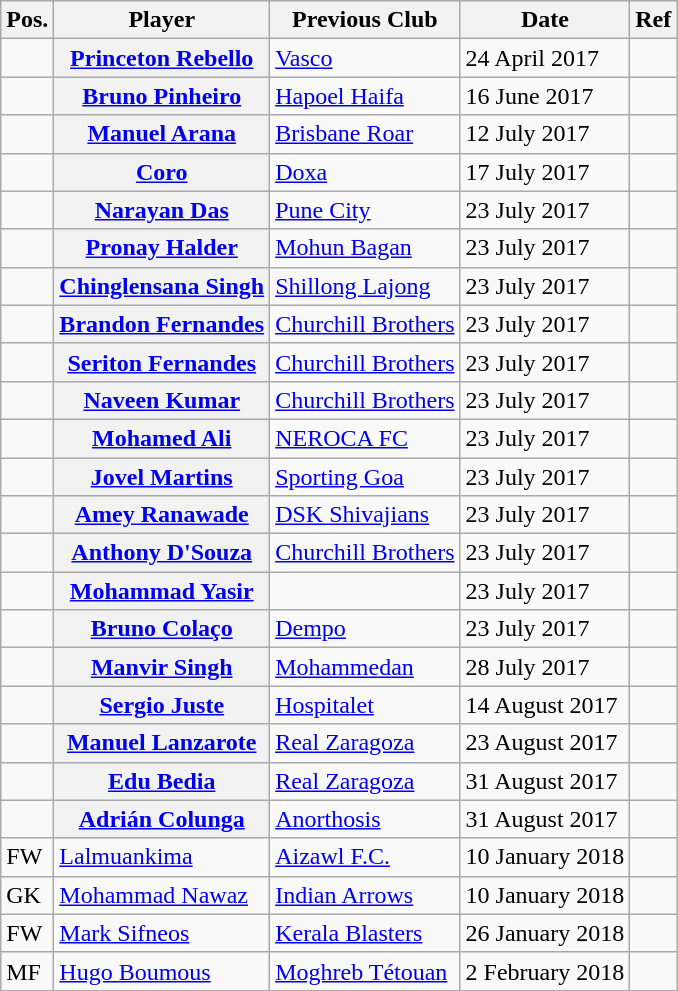<table class="wikitable plainrowheaders" style="text-align:center; text-align:left">
<tr>
<th scope="col">Pos.</th>
<th scope="col">Player</th>
<th scope="col">Previous Club</th>
<th scope="col">Date</th>
<th scope="col">Ref</th>
</tr>
<tr>
<td></td>
<th scope="row"> <a href='#'>Princeton Rebello</a></th>
<td> <a href='#'>Vasco</a></td>
<td>24 April 2017</td>
<td></td>
</tr>
<tr>
<td></td>
<th scope="row"> <a href='#'>Bruno Pinheiro</a></th>
<td> <a href='#'>Hapoel Haifa</a></td>
<td>16 June 2017</td>
<td></td>
</tr>
<tr>
<td></td>
<th scope="row"> <a href='#'>Manuel Arana</a></th>
<td> <a href='#'>Brisbane Roar</a></td>
<td>12 July 2017</td>
<td></td>
</tr>
<tr>
<td></td>
<th scope="row"> <a href='#'>Coro</a></th>
<td> <a href='#'>Doxa</a></td>
<td>17 July 2017</td>
<td></td>
</tr>
<tr>
<td></td>
<th scope="row"> <a href='#'>Narayan Das</a></th>
<td> <a href='#'>Pune City</a></td>
<td>23 July 2017</td>
<td></td>
</tr>
<tr>
<td></td>
<th scope="row"> <a href='#'>Pronay Halder</a></th>
<td> <a href='#'>Mohun Bagan</a></td>
<td>23 July 2017</td>
<td></td>
</tr>
<tr>
<td></td>
<th scope="row"> <a href='#'>Chinglensana Singh</a></th>
<td> <a href='#'>Shillong Lajong</a></td>
<td>23 July 2017</td>
<td></td>
</tr>
<tr>
<td></td>
<th scope="row"> <a href='#'>Brandon Fernandes</a></th>
<td> <a href='#'>Churchill Brothers</a></td>
<td>23 July 2017</td>
<td></td>
</tr>
<tr>
<td></td>
<th scope="row"> <a href='#'>Seriton Fernandes</a></th>
<td> <a href='#'>Churchill Brothers</a></td>
<td>23 July 2017</td>
<td></td>
</tr>
<tr>
<td></td>
<th scope="row"> <a href='#'>Naveen Kumar</a></th>
<td> <a href='#'>Churchill Brothers</a></td>
<td>23 July 2017</td>
<td></td>
</tr>
<tr>
<td></td>
<th scope="row"> <a href='#'>Mohamed Ali</a></th>
<td> <a href='#'>NEROCA FC</a></td>
<td>23 July 2017</td>
<td></td>
</tr>
<tr>
<td></td>
<th scope="row"> <a href='#'>Jovel Martins</a></th>
<td> <a href='#'>Sporting Goa</a></td>
<td>23 July 2017</td>
<td></td>
</tr>
<tr>
<td></td>
<th scope="row"> <a href='#'>Amey Ranawade</a></th>
<td> <a href='#'>DSK Shivajians</a></td>
<td>23 July 2017</td>
<td></td>
</tr>
<tr>
<td></td>
<th scope="row"> <a href='#'>Anthony D'Souza</a></th>
<td> <a href='#'>Churchill Brothers</a></td>
<td>23 July 2017</td>
<td></td>
</tr>
<tr>
<td></td>
<th scope="row"> <a href='#'>Mohammad Yasir</a></th>
<td></td>
<td>23 July 2017</td>
<td></td>
</tr>
<tr>
<td></td>
<th scope="row"> <a href='#'>Bruno Colaço</a></th>
<td> <a href='#'>Dempo</a></td>
<td>23 July 2017</td>
<td></td>
</tr>
<tr>
<td></td>
<th scope="row"> <a href='#'>Manvir Singh</a></th>
<td> <a href='#'>Mohammedan</a></td>
<td>28 July 2017</td>
<td></td>
</tr>
<tr>
<td></td>
<th scope="row"> <a href='#'>Sergio Juste</a></th>
<td> <a href='#'>Hospitalet</a></td>
<td>14 August 2017</td>
<td></td>
</tr>
<tr>
<td></td>
<th scope="row"> <a href='#'>Manuel Lanzarote</a></th>
<td> <a href='#'>Real Zaragoza</a></td>
<td>23 August 2017</td>
<td></td>
</tr>
<tr>
<td></td>
<th scope="row"> <a href='#'>Edu Bedia</a></th>
<td> <a href='#'>Real Zaragoza</a></td>
<td>31 August 2017</td>
<td></td>
</tr>
<tr>
<td></td>
<th scope="row"> <a href='#'>Adrián Colunga</a></th>
<td> <a href='#'>Anorthosis</a></td>
<td>31 August 2017</td>
<td></td>
</tr>
<tr>
<td>FW</td>
<td> <a href='#'>Lalmuankima</a></td>
<td> <a href='#'>Aizawl F.C.</a></td>
<td>10 January 2018</td>
<td></td>
</tr>
<tr>
<td>GK</td>
<td> <a href='#'>Mohammad Nawaz</a></td>
<td> <a href='#'>Indian Arrows</a></td>
<td>10 January 2018</td>
<td></td>
</tr>
<tr>
<td>FW</td>
<td> <a href='#'>Mark Sifneos</a></td>
<td> <a href='#'>Kerala Blasters</a></td>
<td>26 January 2018</td>
<td></td>
</tr>
<tr>
<td>MF</td>
<td> <a href='#'>Hugo Boumous</a></td>
<td> <a href='#'>Moghreb Tétouan</a></td>
<td>2 February 2018</td>
<td></td>
</tr>
</table>
